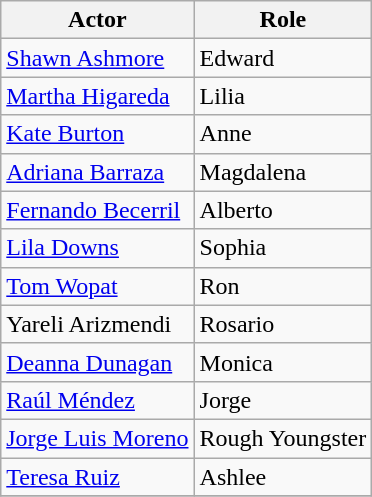<table class="wikitable">
<tr>
<th>Actor</th>
<th>Role</th>
</tr>
<tr>
<td><a href='#'>Shawn Ashmore</a></td>
<td>Edward</td>
</tr>
<tr>
<td><a href='#'>Martha Higareda</a></td>
<td>Lilia</td>
</tr>
<tr>
<td><a href='#'>Kate Burton</a></td>
<td>Anne</td>
</tr>
<tr>
<td><a href='#'>Adriana Barraza</a></td>
<td>Magdalena</td>
</tr>
<tr>
<td><a href='#'>Fernando Becerril</a></td>
<td>Alberto</td>
</tr>
<tr>
<td><a href='#'>Lila Downs</a></td>
<td>Sophia</td>
</tr>
<tr>
<td><a href='#'>Tom Wopat</a></td>
<td>Ron</td>
</tr>
<tr>
<td>Yareli Arizmendi</td>
<td>Rosario</td>
</tr>
<tr>
<td><a href='#'>Deanna Dunagan</a></td>
<td>Monica</td>
</tr>
<tr>
<td><a href='#'>Raúl Méndez</a></td>
<td>Jorge</td>
</tr>
<tr>
<td><a href='#'>Jorge Luis Moreno</a></td>
<td>Rough Youngster</td>
</tr>
<tr>
<td><a href='#'>Teresa Ruiz</a></td>
<td>Ashlee</td>
</tr>
<tr>
</tr>
</table>
